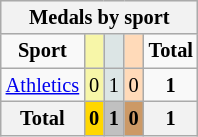<table class="wikitable" style="font-size:85%">
<tr style="background:#efefef;">
<th colspan=7>Medals by sport</th>
</tr>
<tr align=center>
<td><strong>Sport</strong></td>
<td bgcolor=#f7f6a8></td>
<td bgcolor=#dce5e5></td>
<td bgcolor=#ffdab9></td>
<td><strong>Total</strong></td>
</tr>
<tr align=center>
<td><a href='#'>Athletics</a></td>
<td style="background:#F7F6A8;">0</td>
<td style="background:#DCE5E5;">1</td>
<td style="background:#FFDAB9;">0</td>
<td><strong>1</strong></td>
</tr>
<tr align=center>
<th>Total</th>
<th style="background:gold;">0</th>
<th style="background:silver;">1</th>
<th style="background:#c96;">0</th>
<th>1</th>
</tr>
</table>
